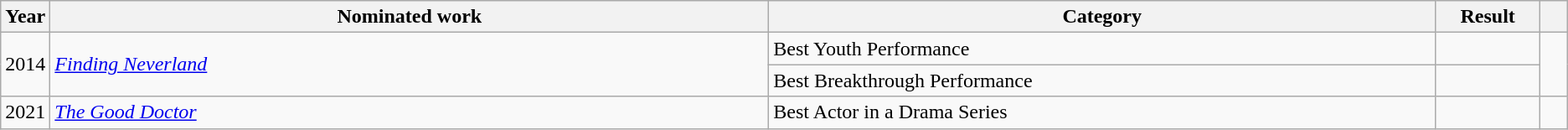<table class="wikitable">
<tr>
<th scope="col" style="width:1em;">Year</th>
<th scope="col" style="width:39em;">Nominated work</th>
<th scope="col" style="width:36em;">Category</th>
<th scope="col" style="width:5em;">Result</th>
<th scope="col" style="width:1em;"></th>
</tr>
<tr>
<td rowspan="2">2014</td>
<td rowspan="2"><em><a href='#'>Finding Neverland</a></em></td>
<td>Best Youth Performance</td>
<td></td>
<td rowspan="2"></td>
</tr>
<tr>
<td>Best Breakthrough Performance</td>
<td></td>
</tr>
<tr>
<td>2021</td>
<td><em><a href='#'>The Good Doctor</a></em></td>
<td>Best Actor in a Drama Series</td>
<td></td>
<td></td>
</tr>
</table>
